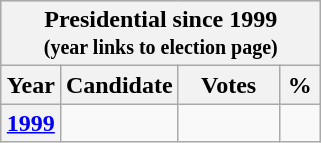<table class="wikitable" style="float:right">
<tr style="background-color:#C9C9C9">
<th colspan="9"><strong>Presidential since 1999<br><small>(year links to election page)</small></strong></th>
</tr>
<tr>
<th style="width: 20px">Year</th>
<th style="width: 20px">Candidate</th>
<th style="width: 60px">Votes</th>
<th style="width: 20px">%</th>
</tr>
<tr>
<th><a href='#'>1999</a></th>
<td></td>
<td></td>
<td></td>
</tr>
</table>
